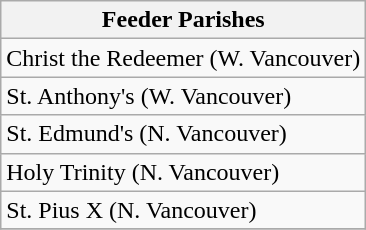<table class="wikitable">
<tr>
<th>Feeder Parishes</th>
</tr>
<tr>
<td>Christ the Redeemer (W. Vancouver)</td>
</tr>
<tr>
<td>St. Anthony's (W. Vancouver)</td>
</tr>
<tr>
<td>St. Edmund's (N. Vancouver)</td>
</tr>
<tr>
<td>Holy Trinity (N. Vancouver)</td>
</tr>
<tr>
<td>St. Pius X (N. Vancouver)</td>
</tr>
<tr>
</tr>
</table>
